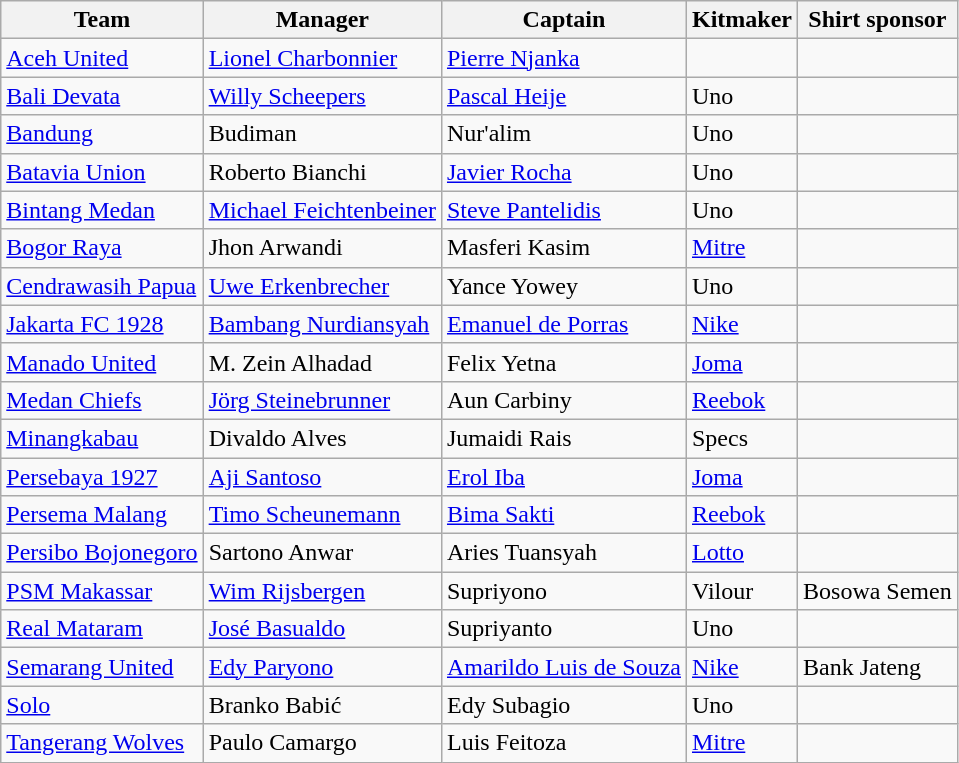<table class="wikitable sortable" style="text-align: left;">
<tr>
<th>Team</th>
<th>Manager</th>
<th>Captain</th>
<th>Kitmaker</th>
<th>Shirt sponsor</th>
</tr>
<tr>
<td><a href='#'>Aceh United</a></td>
<td> <a href='#'>Lionel Charbonnier</a></td>
<td> <a href='#'>Pierre Njanka</a></td>
<td></td>
<td></td>
</tr>
<tr>
<td><a href='#'>Bali Devata</a></td>
<td> <a href='#'>Willy Scheepers</a></td>
<td> <a href='#'>Pascal Heije</a></td>
<td>Uno</td>
<td></td>
</tr>
<tr>
<td><a href='#'>Bandung</a></td>
<td> Budiman</td>
<td> Nur'alim</td>
<td>Uno</td>
<td></td>
</tr>
<tr>
<td><a href='#'>Batavia Union</a></td>
<td> Roberto Bianchi</td>
<td> <a href='#'>Javier Rocha</a></td>
<td>Uno</td>
<td></td>
</tr>
<tr>
<td><a href='#'>Bintang Medan</a></td>
<td> <a href='#'>Michael Feichtenbeiner</a></td>
<td> <a href='#'>Steve Pantelidis</a></td>
<td>Uno</td>
<td></td>
</tr>
<tr>
<td><a href='#'>Bogor Raya</a></td>
<td> Jhon Arwandi</td>
<td> Masferi Kasim</td>
<td><a href='#'>Mitre</a></td>
<td></td>
</tr>
<tr>
<td><a href='#'>Cendrawasih Papua</a></td>
<td> <a href='#'>Uwe Erkenbrecher</a></td>
<td> Yance Yowey</td>
<td>Uno</td>
<td></td>
</tr>
<tr>
<td><a href='#'>Jakarta FC 1928</a></td>
<td> <a href='#'>Bambang Nurdiansyah</a></td>
<td> <a href='#'>Emanuel de Porras</a></td>
<td><a href='#'>Nike</a></td>
<td></td>
</tr>
<tr>
<td><a href='#'>Manado United</a></td>
<td> M. Zein Alhadad</td>
<td> Felix Yetna</td>
<td><a href='#'>Joma</a></td>
<td></td>
</tr>
<tr>
<td><a href='#'>Medan Chiefs</a></td>
<td> <a href='#'>Jörg Steinebrunner</a></td>
<td> Aun Carbiny</td>
<td><a href='#'>Reebok</a></td>
<td></td>
</tr>
<tr>
<td><a href='#'>Minangkabau</a></td>
<td> Divaldo Alves</td>
<td> Jumaidi Rais</td>
<td>Specs</td>
<td></td>
</tr>
<tr>
<td><a href='#'>Persebaya 1927</a></td>
<td> <a href='#'>Aji Santoso</a></td>
<td> <a href='#'>Erol Iba</a></td>
<td><a href='#'>Joma</a></td>
<td></td>
</tr>
<tr>
<td><a href='#'>Persema Malang</a></td>
<td> <a href='#'>Timo Scheunemann</a></td>
<td> <a href='#'>Bima Sakti</a></td>
<td><a href='#'>Reebok</a></td>
<td></td>
</tr>
<tr>
<td><a href='#'>Persibo Bojonegoro</a></td>
<td> Sartono Anwar</td>
<td> Aries Tuansyah</td>
<td><a href='#'>Lotto</a></td>
<td></td>
</tr>
<tr>
<td><a href='#'>PSM Makassar</a></td>
<td> <a href='#'>Wim Rijsbergen</a></td>
<td> Supriyono</td>
<td>Vilour</td>
<td>Bosowa Semen</td>
</tr>
<tr>
<td><a href='#'>Real Mataram</a></td>
<td> <a href='#'>José Basualdo</a></td>
<td> Supriyanto</td>
<td>Uno</td>
<td></td>
</tr>
<tr>
<td><a href='#'>Semarang United</a></td>
<td> <a href='#'>Edy Paryono</a></td>
<td> <a href='#'>Amarildo Luis de Souza</a></td>
<td><a href='#'>Nike</a></td>
<td>Bank Jateng</td>
</tr>
<tr>
<td><a href='#'>Solo</a></td>
<td> Branko Babić</td>
<td> Edy Subagio</td>
<td>Uno</td>
<td></td>
</tr>
<tr>
<td><a href='#'>Tangerang Wolves</a></td>
<td> Paulo Camargo</td>
<td> Luis Feitoza</td>
<td><a href='#'>Mitre</a></td>
<td></td>
</tr>
</table>
